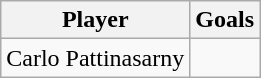<table class="wikitable sortable" style="text-align: left;">
<tr>
<th>Player</th>
<th>Goals</th>
</tr>
<tr>
<td>Carlo Pattinasarny</td>
<td></td>
</tr>
</table>
